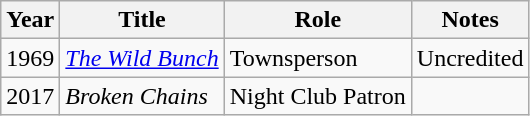<table class="wikitable">
<tr>
<th>Year</th>
<th>Title</th>
<th>Role</th>
<th>Notes</th>
</tr>
<tr>
<td>1969</td>
<td><em><a href='#'>The Wild Bunch</a></em></td>
<td>Townsperson</td>
<td>Uncredited</td>
</tr>
<tr>
<td>2017</td>
<td><em>Broken Chains</em></td>
<td>Night Club Patron</td>
<td></td>
</tr>
</table>
